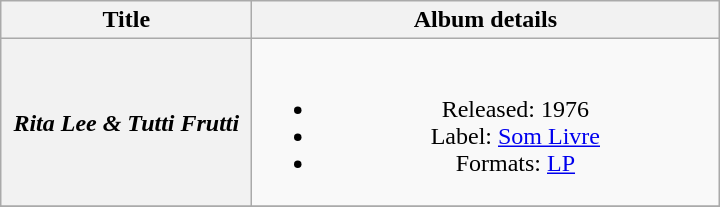<table class="wikitable plainrowheaders" style="text-align:center;">
<tr>
<th scope="col" style="width:10em;">Title</th>
<th scope="col" style="width:19em;">Album details</th>
</tr>
<tr>
<th scope="row"><em>Rita Lee & Tutti Frutti</em></th>
<td><br><ul><li>Released: 1976</li><li>Label: <a href='#'>Som Livre</a></li><li>Formats: <a href='#'>LP</a></li></ul></td>
</tr>
<tr>
</tr>
</table>
